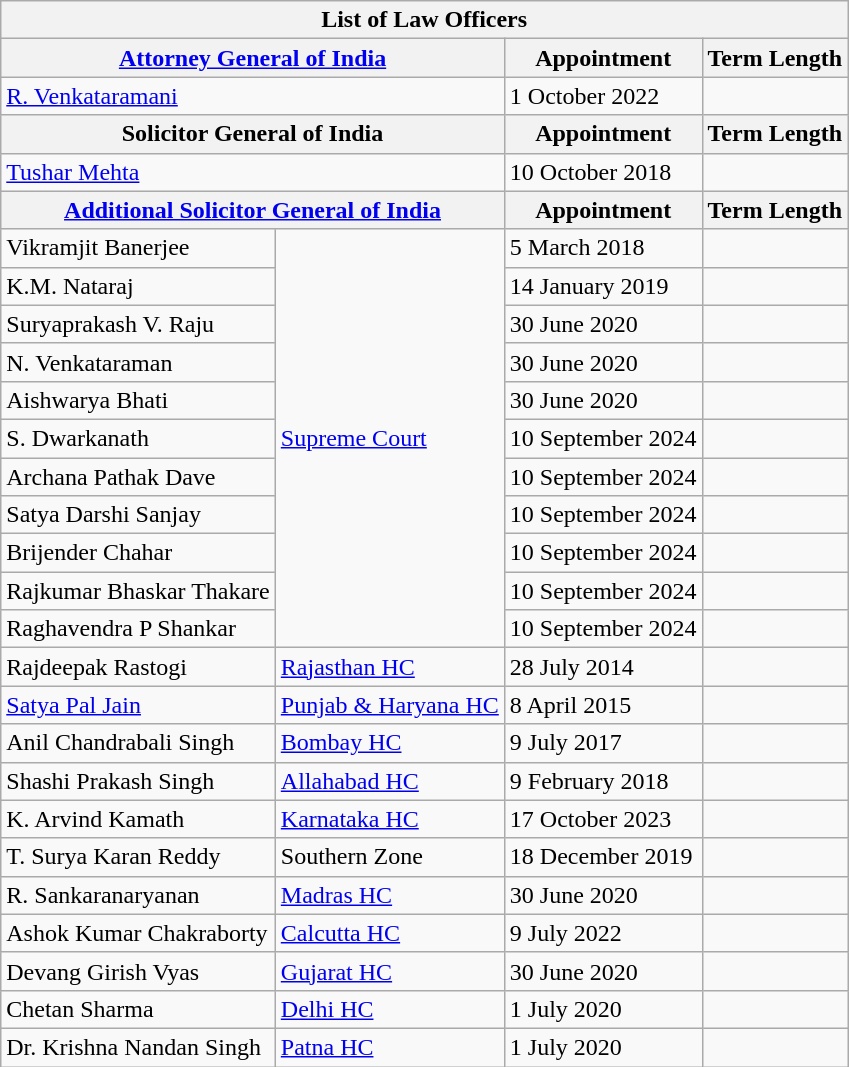<table class="wikitable">
<tr>
<th colspan="4">List of Law Officers</th>
</tr>
<tr>
<th colspan="2"><a href='#'>Attorney General of India</a></th>
<th>Appointment</th>
<th>Term Length</th>
</tr>
<tr>
<td colspan="2"><a href='#'>R. Venkataramani</a></td>
<td>1 October 2022</td>
<td></td>
</tr>
<tr>
<th colspan="2">Solicitor General of India</th>
<th>Appointment</th>
<th>Term Length</th>
</tr>
<tr>
<td colspan="2"><a href='#'>Tushar Mehta</a></td>
<td>10 October 2018</td>
<td></td>
</tr>
<tr>
<th colspan="2"><a href='#'>Additional Solicitor General of India</a></th>
<th>Appointment</th>
<th>Term Length</th>
</tr>
<tr>
<td>Vikramjit Banerjee</td>
<td rowspan="11"><a href='#'>Supreme Court</a></td>
<td>5 March 2018</td>
<td></td>
</tr>
<tr>
<td>K.M. Nataraj</td>
<td>14 January 2019</td>
<td></td>
</tr>
<tr>
<td>Suryaprakash V. Raju</td>
<td>30 June 2020</td>
<td></td>
</tr>
<tr>
<td>N. Venkataraman</td>
<td>30 June 2020</td>
<td></td>
</tr>
<tr>
<td>Aishwarya Bhati</td>
<td>30 June 2020</td>
<td></td>
</tr>
<tr>
<td>S. Dwarkanath</td>
<td>10 September 2024</td>
<td></td>
</tr>
<tr>
<td>Archana Pathak Dave</td>
<td>10 September 2024</td>
<td></td>
</tr>
<tr>
<td>Satya Darshi Sanjay</td>
<td>10 September 2024</td>
<td></td>
</tr>
<tr>
<td>Brijender Chahar</td>
<td>10 September 2024</td>
<td></td>
</tr>
<tr>
<td>Rajkumar Bhaskar Thakare</td>
<td>10 September 2024</td>
<td></td>
</tr>
<tr>
<td>Raghavendra P Shankar</td>
<td>10 September 2024</td>
<td></td>
</tr>
<tr>
<td>Rajdeepak Rastogi</td>
<td><a href='#'>Rajasthan HC</a></td>
<td>28 July 2014</td>
<td></td>
</tr>
<tr>
<td><a href='#'>Satya Pal Jain</a></td>
<td><a href='#'>Punjab & Haryana HC</a></td>
<td>8 April 2015</td>
<td></td>
</tr>
<tr>
<td>Anil Chandrabali Singh</td>
<td><a href='#'>Bombay HC</a></td>
<td>9 July 2017</td>
<td></td>
</tr>
<tr>
<td>Shashi Prakash Singh</td>
<td><a href='#'>Allahabad HC</a></td>
<td>9 February 2018</td>
<td></td>
</tr>
<tr>
<td>K. Arvind Kamath</td>
<td><a href='#'>Karnataka HC</a></td>
<td>17 October 2023</td>
<td></td>
</tr>
<tr>
<td>T. Surya Karan Reddy</td>
<td>Southern Zone</td>
<td>18 December 2019</td>
<td></td>
</tr>
<tr>
<td>R. Sankaranaryanan</td>
<td><a href='#'>Madras HC</a></td>
<td>30 June 2020</td>
<td></td>
</tr>
<tr>
<td>Ashok Kumar Chakraborty</td>
<td><a href='#'>Calcutta HC</a></td>
<td>9 July 2022</td>
<td></td>
</tr>
<tr>
<td>Devang Girish Vyas</td>
<td><a href='#'>Gujarat HC</a></td>
<td>30 June 2020</td>
<td></td>
</tr>
<tr>
<td>Chetan Sharma</td>
<td><a href='#'>Delhi HC</a></td>
<td>1 July 2020</td>
<td></td>
</tr>
<tr>
<td>Dr. Krishna Nandan Singh</td>
<td><a href='#'>Patna HC</a></td>
<td>1 July 2020</td>
<td></td>
</tr>
</table>
